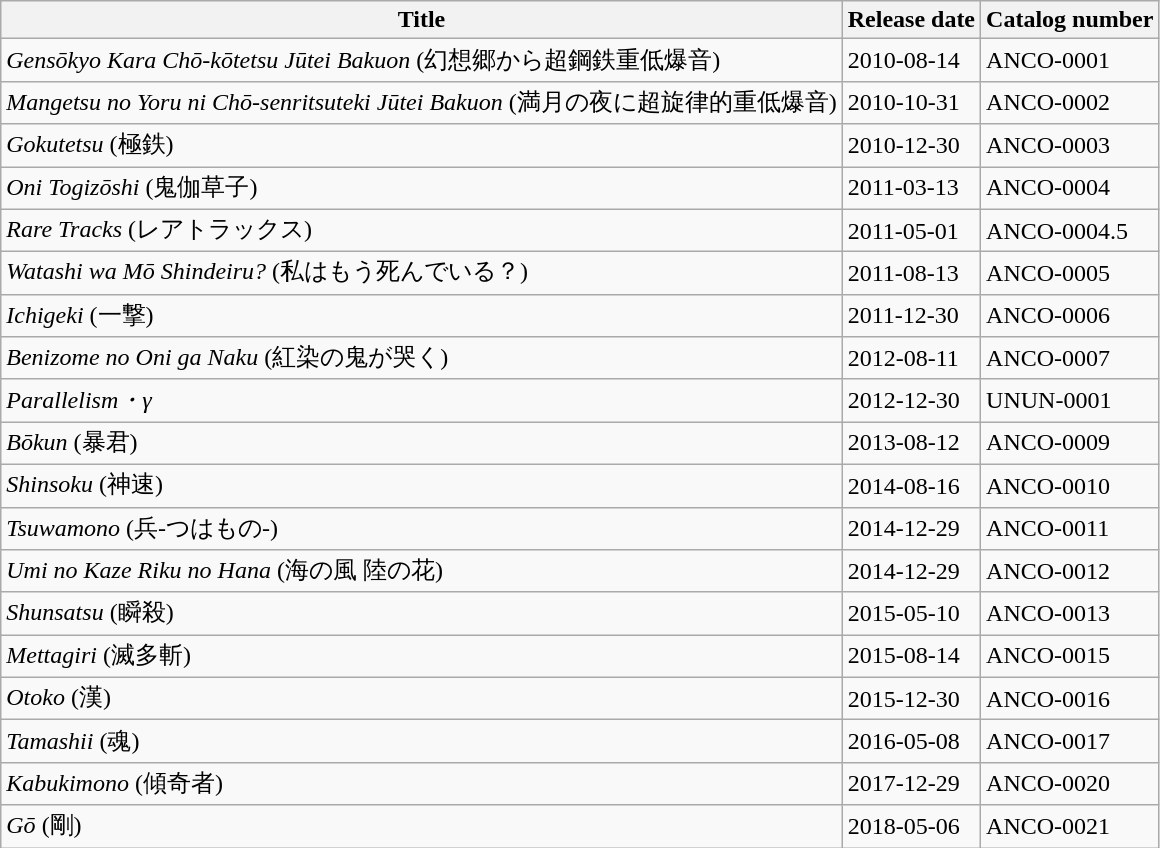<table class="wikitable">
<tr>
<th>Title</th>
<th>Release date</th>
<th>Catalog number</th>
</tr>
<tr>
<td><em>Gensōkyo Kara Chō-kōtetsu Jūtei Bakuon</em> (幻想郷から超鋼鉄重低爆音)</td>
<td>2010-08-14</td>
<td>ANCO-0001</td>
</tr>
<tr>
<td><em>Mangetsu no Yoru ni Chō-senritsuteki Jūtei Bakuon</em> (満月の夜に超旋律的重低爆音)</td>
<td>2010-10-31</td>
<td>ANCO-0002</td>
</tr>
<tr>
<td><em>Gokutetsu</em> (極鉄)</td>
<td>2010-12-30</td>
<td>ANCO-0003</td>
</tr>
<tr>
<td><em>Oni Togizōshi</em> (鬼伽草子)</td>
<td>2011-03-13</td>
<td>ANCO-0004</td>
</tr>
<tr>
<td><em>Rare Tracks</em> (レアトラックス)</td>
<td>2011-05-01</td>
<td>ANCO-0004.5</td>
</tr>
<tr>
<td><em>Watashi wa Mō Shindeiru?</em> (私はもう死んでいる？)</td>
<td>2011-08-13</td>
<td>ANCO-0005</td>
</tr>
<tr>
<td><em>Ichigeki</em> (一撃)</td>
<td>2011-12-30</td>
<td>ANCO-0006</td>
</tr>
<tr>
<td><em>Benizome no Oni ga Naku</em> (紅染の鬼が哭く)</td>
<td>2012-08-11</td>
<td>ANCO-0007</td>
</tr>
<tr>
<td><em>Parallelism・γ</em></td>
<td>2012-12-30</td>
<td>UNUN-0001</td>
</tr>
<tr>
<td><em>Bōkun</em> (暴君)</td>
<td>2013-08-12</td>
<td>ANCO-0009</td>
</tr>
<tr>
<td><em>Shinsoku</em> (神速)</td>
<td>2014-08-16</td>
<td>ANCO-0010</td>
</tr>
<tr>
<td><em>Tsuwamono</em> (兵-つはもの-)</td>
<td>2014-12-29</td>
<td>ANCO-0011</td>
</tr>
<tr>
<td><em>Umi no Kaze Riku no Hana</em> (海の風 陸の花)</td>
<td>2014-12-29</td>
<td>ANCO-0012</td>
</tr>
<tr>
<td><em>Shunsatsu</em> (瞬殺)</td>
<td>2015-05-10</td>
<td>ANCO-0013</td>
</tr>
<tr>
<td><em>Mettagiri</em> (滅多斬)</td>
<td>2015-08-14</td>
<td>ANCO-0015</td>
</tr>
<tr>
<td><em>Otoko</em> (漢)</td>
<td>2015-12-30</td>
<td>ANCO-0016</td>
</tr>
<tr>
<td><em>Tamashii</em> (魂)</td>
<td>2016-05-08</td>
<td>ANCO-0017</td>
</tr>
<tr>
<td><em>Kabukimono</em> (傾奇者)</td>
<td>2017-12-29</td>
<td>ANCO-0020</td>
</tr>
<tr>
<td><em>Gō</em> (剛)</td>
<td>2018-05-06</td>
<td>ANCO-0021</td>
</tr>
</table>
